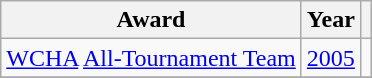<table class="wikitable">
<tr>
<th>Award</th>
<th>Year</th>
<th></th>
</tr>
<tr>
<td><a href='#'>WCHA</a> <a href='#'>All-Tournament Team</a></td>
<td><a href='#'>2005</a></td>
<td></td>
</tr>
<tr>
</tr>
</table>
